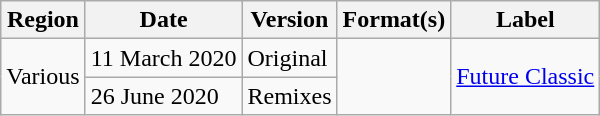<table class="wikitable plainrowheaders">
<tr>
<th scope="col">Region</th>
<th scope="col">Date</th>
<th scope="col">Version</th>
<th scope="col">Format(s)</th>
<th scope="col">Label</th>
</tr>
<tr>
<td rowspan="2">Various</td>
<td>11 March 2020</td>
<td>Original</td>
<td rowspan="2"></td>
<td rowspan="2"><a href='#'>Future Classic</a></td>
</tr>
<tr>
<td>26 June 2020</td>
<td>Remixes</td>
</tr>
</table>
